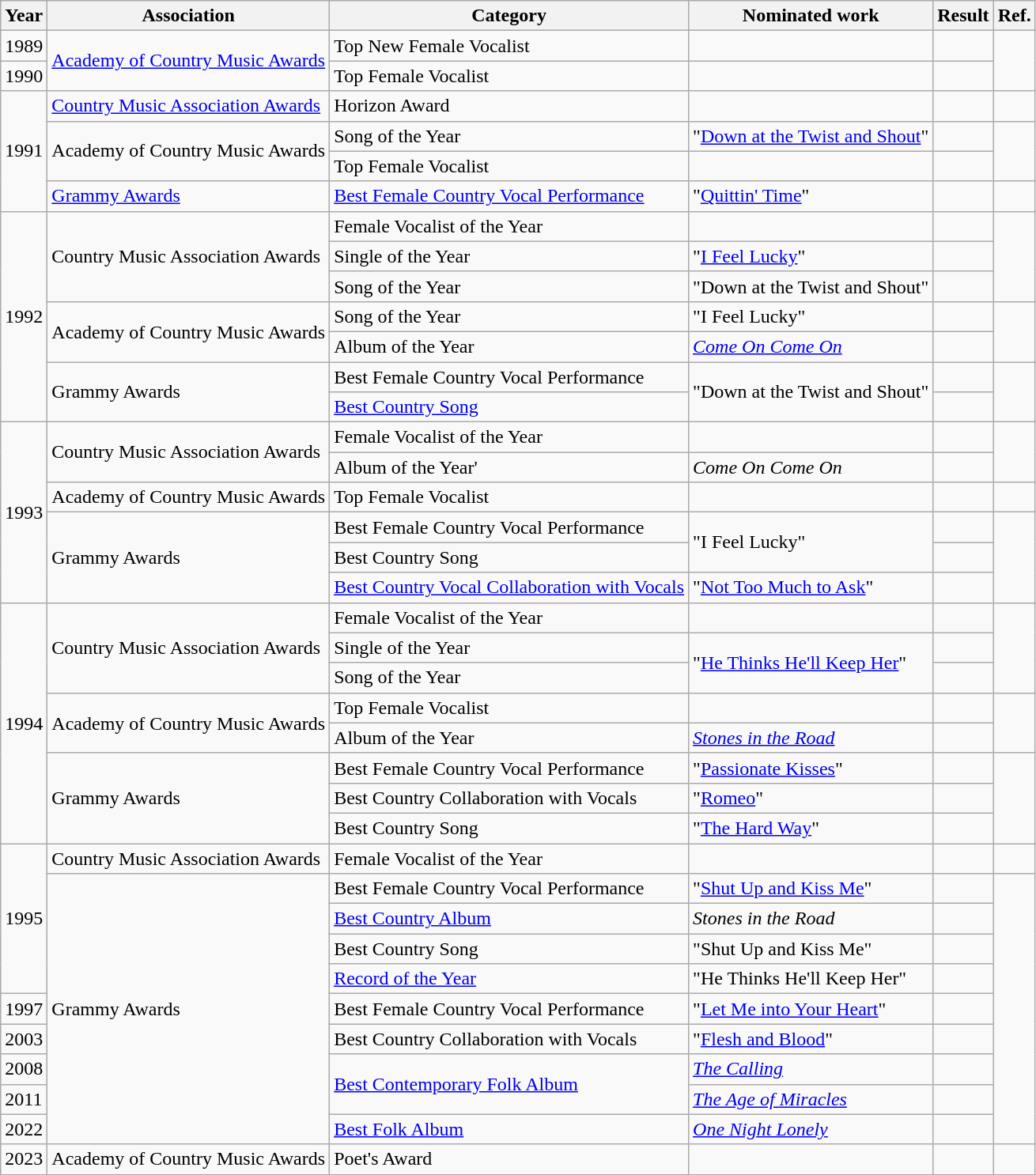<table class="wikitable">
<tr>
<th>Year</th>
<th>Association</th>
<th>Category</th>
<th>Nominated work</th>
<th>Result</th>
<th>Ref.</th>
</tr>
<tr>
<td>1989</td>
<td rowspan="2"><a href='#'>Academy of Country Music Awards</a></td>
<td>Top New Female Vocalist</td>
<td></td>
<td></td>
<td align="center" rowspan="2"></td>
</tr>
<tr>
<td>1990</td>
<td>Top Female Vocalist</td>
<td></td>
<td></td>
</tr>
<tr>
<td rowspan="4">1991</td>
<td><a href='#'>Country Music Association Awards</a></td>
<td>Horizon Award</td>
<td></td>
<td></td>
<td align="center"></td>
</tr>
<tr>
<td rowspan="2">Academy of Country Music Awards</td>
<td>Song of the Year</td>
<td>"<a href='#'>Down at the Twist and Shout</a>"</td>
<td></td>
<td align="center" rowspan="2"></td>
</tr>
<tr>
<td>Top Female Vocalist</td>
<td></td>
<td></td>
</tr>
<tr>
<td><a href='#'>Grammy Awards</a></td>
<td><a href='#'>Best Female Country Vocal Performance</a></td>
<td>"<a href='#'>Quittin' Time</a>"</td>
<td></td>
<td align="center"></td>
</tr>
<tr>
<td rowspan="7">1992</td>
<td rowspan="3">Country Music Association Awards</td>
<td>Female Vocalist of the Year</td>
<td></td>
<td></td>
<td align="center" rowspan="3"></td>
</tr>
<tr>
<td>Single of the Year</td>
<td>"<a href='#'>I Feel Lucky</a>"</td>
<td></td>
</tr>
<tr>
<td>Song of the Year</td>
<td>"Down at the Twist and Shout"</td>
<td></td>
</tr>
<tr>
<td rowspan="2">Academy of Country Music Awards</td>
<td>Song of the Year</td>
<td>"I Feel Lucky"</td>
<td></td>
<td align="center" rowspan="2"></td>
</tr>
<tr>
<td>Album of the Year</td>
<td><em><a href='#'>Come On Come On</a></em></td>
<td></td>
</tr>
<tr>
<td rowspan="2">Grammy Awards</td>
<td>Best Female Country Vocal Performance</td>
<td rowspan="2">"Down at the Twist and Shout"</td>
<td></td>
<td align="center" rowspan="2"></td>
</tr>
<tr>
<td><a href='#'>Best Country Song</a></td>
<td></td>
</tr>
<tr>
<td rowspan="6">1993</td>
<td rowspan="2">Country Music Association Awards</td>
<td>Female Vocalist of the Year</td>
<td></td>
<td></td>
<td align="center" rowspan="2"></td>
</tr>
<tr>
<td>Album of the Year'</td>
<td><em>Come On Come On</em></td>
<td></td>
</tr>
<tr>
<td>Academy of Country Music Awards</td>
<td>Top Female Vocalist</td>
<td></td>
<td></td>
<td align="center"></td>
</tr>
<tr>
<td rowspan="3">Grammy Awards</td>
<td>Best Female Country Vocal Performance</td>
<td rowspan="2">"I Feel Lucky"</td>
<td></td>
<td align="center" rowspan="3"></td>
</tr>
<tr>
<td>Best Country Song</td>
<td></td>
</tr>
<tr>
<td><a href='#'>Best Country Vocal Collaboration with Vocals</a></td>
<td>"<a href='#'>Not Too Much to Ask</a>" </td>
<td></td>
</tr>
<tr>
<td rowspan="8">1994</td>
<td rowspan="3">Country Music Association Awards</td>
<td>Female Vocalist of the Year</td>
<td></td>
<td></td>
<td align="center" rowspan="3"></td>
</tr>
<tr>
<td>Single of the Year</td>
<td rowspan="2">"<a href='#'>He Thinks He'll Keep Her</a>"</td>
<td></td>
</tr>
<tr>
<td>Song of the Year</td>
<td></td>
</tr>
<tr>
<td rowspan="2">Academy of Country Music Awards</td>
<td>Top Female Vocalist</td>
<td></td>
<td></td>
<td align="center" rowspan="2"></td>
</tr>
<tr>
<td>Album of the Year</td>
<td><em><a href='#'>Stones in the Road</a></em></td>
<td></td>
</tr>
<tr>
<td rowspan="3">Grammy Awards</td>
<td>Best Female Country Vocal Performance</td>
<td>"<a href='#'>Passionate Kisses</a>"</td>
<td></td>
<td align="center" rowspan="3"></td>
</tr>
<tr>
<td>Best Country Collaboration with Vocals</td>
<td>"<a href='#'>Romeo</a>" </td>
<td></td>
</tr>
<tr>
<td>Best Country Song</td>
<td>"<a href='#'>The Hard Way</a>"</td>
<td></td>
</tr>
<tr>
<td rowspan="5">1995</td>
<td>Country Music Association Awards</td>
<td>Female Vocalist of the Year</td>
<td></td>
<td></td>
<td align="center"></td>
</tr>
<tr>
<td rowspan="9">Grammy Awards</td>
<td>Best Female Country Vocal Performance</td>
<td>"<a href='#'>Shut Up and Kiss Me</a>"</td>
<td></td>
<td align="center" rowspan="9"></td>
</tr>
<tr>
<td><a href='#'>Best Country Album</a></td>
<td><em>Stones in the Road</em></td>
<td></td>
</tr>
<tr>
<td>Best Country Song</td>
<td>"Shut Up and Kiss Me"</td>
<td></td>
</tr>
<tr>
<td><a href='#'>Record of the Year</a></td>
<td>"He Thinks He'll Keep Her"</td>
<td></td>
</tr>
<tr>
<td>1997</td>
<td>Best Female Country Vocal Performance</td>
<td>"<a href='#'>Let Me into Your Heart</a>"</td>
<td></td>
</tr>
<tr>
<td>2003</td>
<td>Best Country Collaboration with Vocals</td>
<td>"<a href='#'>Flesh and Blood</a>" </td>
<td></td>
</tr>
<tr>
<td>2008</td>
<td rowspan="2"><a href='#'>Best Contemporary Folk Album</a></td>
<td><em><a href='#'>The Calling</a></em></td>
<td></td>
</tr>
<tr>
<td>2011</td>
<td><em><a href='#'>The Age of Miracles</a></em></td>
<td></td>
</tr>
<tr>
<td>2022</td>
<td><a href='#'>Best Folk Album</a></td>
<td><em><a href='#'>One Night Lonely</a></em></td>
<td></td>
</tr>
<tr>
<td>2023</td>
<td>Academy of Country Music Awards</td>
<td>Poet's Award</td>
<td></td>
<td></td>
<td align="center"></td>
</tr>
</table>
